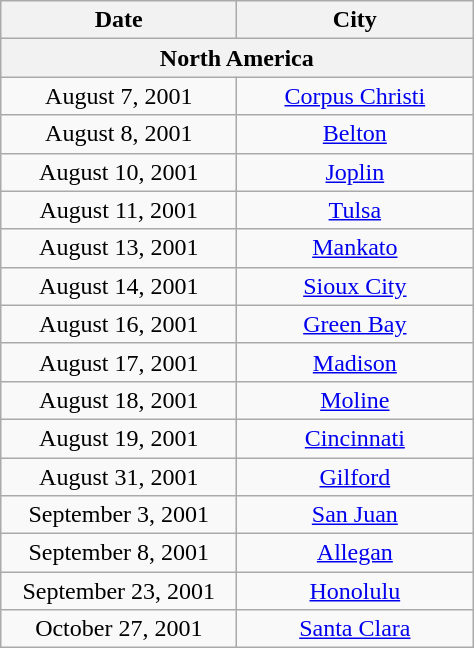<table class="wikitable" style="text-align:center;">
<tr>
<th style="width:150px;">Date</th>
<th style="width:150px;">City</th>
</tr>
<tr>
<th colspan="2">North America</th>
</tr>
<tr>
<td>August 7, 2001</td>
<td><a href='#'>Corpus Christi</a></td>
</tr>
<tr>
<td>August 8, 2001</td>
<td><a href='#'>Belton</a></td>
</tr>
<tr>
<td>August 10, 2001</td>
<td><a href='#'>Joplin</a></td>
</tr>
<tr>
<td>August 11, 2001</td>
<td><a href='#'>Tulsa</a></td>
</tr>
<tr>
<td>August 13, 2001</td>
<td><a href='#'>Mankato</a></td>
</tr>
<tr>
<td>August 14, 2001</td>
<td><a href='#'>Sioux City</a></td>
</tr>
<tr>
<td>August 16, 2001</td>
<td><a href='#'>Green Bay</a></td>
</tr>
<tr>
<td>August 17, 2001</td>
<td><a href='#'>Madison</a></td>
</tr>
<tr>
<td>August 18, 2001</td>
<td><a href='#'>Moline</a></td>
</tr>
<tr>
<td>August 19, 2001</td>
<td><a href='#'>Cincinnati</a></td>
</tr>
<tr>
<td>August 31, 2001</td>
<td><a href='#'>Gilford</a></td>
</tr>
<tr>
<td>September 3, 2001</td>
<td><a href='#'>San Juan</a></td>
</tr>
<tr>
<td>September 8, 2001</td>
<td><a href='#'>Allegan</a></td>
</tr>
<tr>
<td>September 23, 2001</td>
<td><a href='#'>Honolulu</a></td>
</tr>
<tr>
<td>October 27, 2001</td>
<td><a href='#'>Santa Clara</a></td>
</tr>
</table>
